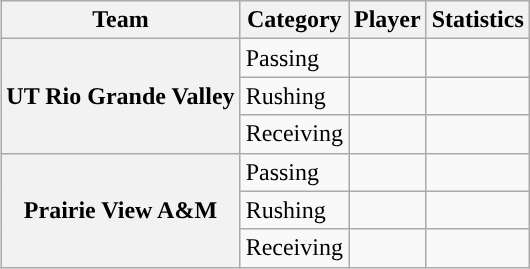<table class="wikitable" style="float:right">
<tr>
<th>Team</th>
<th>Category</th>
<th>Player</th>
<th>Statistics</th>
</tr>
<tr>
<th rowspan=3>UT Rio Grande Valley</th>
<td>Passing</td>
<td></td>
<td></td>
</tr>
<tr>
<td>Rushing</td>
<td></td>
<td></td>
</tr>
<tr>
<td>Receiving</td>
<td></td>
<td></td>
</tr>
<tr>
<th rowspan=3>Prairie View A&M</th>
<td>Passing</td>
<td></td>
<td></td>
</tr>
<tr>
<td>Rushing</td>
<td></td>
<td></td>
</tr>
<tr>
<td>Receiving</td>
<td></td>
<td></td>
</tr>
</table>
